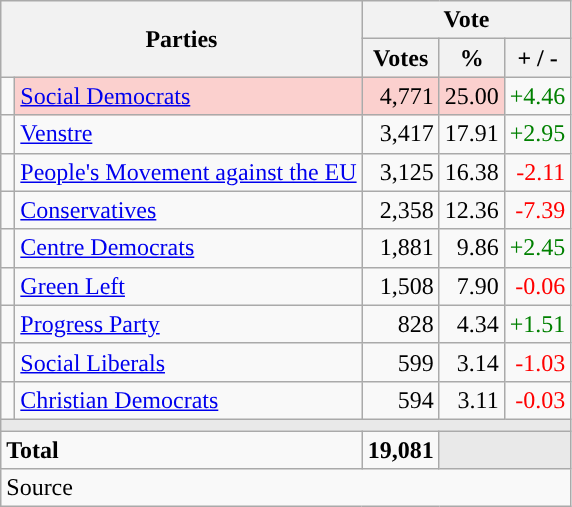<table class="wikitable" style="text-align:right;">
<tr>
<th style="text-align:centre;" rowspan="2" colspan="2" width="225">Parties</th>
<th colspan="3">Vote</th>
</tr>
<tr>
<th width="15">Votes</th>
<th width="15">%</th>
<th width="15">+ / -</th>
</tr>
<tr>
<td width="2" style="color:inherit;background:"></td>
<td bgcolor=#fbd0ce   align="left"><a href='#'>Social Democrats</a></td>
<td bgcolor=#fbd0ce>4,771</td>
<td bgcolor=#fbd0ce>25.00</td>
<td style=color:green;>+4.46</td>
</tr>
<tr>
<td width="2" style="color:inherit;background:"></td>
<td align="left"><a href='#'>Venstre</a></td>
<td>3,417</td>
<td>17.91</td>
<td style=color:green;>+2.95</td>
</tr>
<tr>
<td width="2" style="color:inherit;background:"></td>
<td align="left"><a href='#'>People's Movement against the EU</a></td>
<td>3,125</td>
<td>16.38</td>
<td style=color:red;>-2.11</td>
</tr>
<tr>
<td width="2" style="color:inherit;background:"></td>
<td align="left"><a href='#'>Conservatives</a></td>
<td>2,358</td>
<td>12.36</td>
<td style=color:red;>-7.39</td>
</tr>
<tr>
<td width="2" style="color:inherit;background:"></td>
<td align="left"><a href='#'>Centre Democrats</a></td>
<td>1,881</td>
<td>9.86</td>
<td style=color:green;>+2.45</td>
</tr>
<tr>
<td width="2" style="color:inherit;background:"></td>
<td align="left"><a href='#'>Green Left</a></td>
<td>1,508</td>
<td>7.90</td>
<td style=color:red;>-0.06</td>
</tr>
<tr>
<td width="2" style="color:inherit;background:"></td>
<td align="left"><a href='#'>Progress Party</a></td>
<td>828</td>
<td>4.34</td>
<td style=color:green;>+1.51</td>
</tr>
<tr>
<td width="2" style="color:inherit;background:"></td>
<td align="left"><a href='#'>Social Liberals</a></td>
<td>599</td>
<td>3.14</td>
<td style=color:red;>-1.03</td>
</tr>
<tr>
<td width="2" style="color:inherit;background:"></td>
<td align="left"><a href='#'>Christian Democrats</a></td>
<td>594</td>
<td>3.11</td>
<td style=color:red;>-0.03</td>
</tr>
<tr>
<td colspan="7" bgcolor="#E9E9E9"></td>
</tr>
<tr>
<td align="left" colspan="2"><strong>Total</strong></td>
<td><strong>19,081</strong></td>
<td bgcolor="#E9E9E9" colspan="2"></td>
</tr>
<tr>
<td align="left" colspan="6">Source</td>
</tr>
</table>
